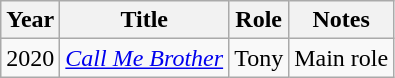<table class="wikitable plainrowheaders">
<tr>
<th scope="col">Year</th>
<th scope="col">Title</th>
<th scope="col">Role</th>
<th scope="col">Notes</th>
</tr>
<tr>
<td>2020</td>
<td><em><a href='#'>Call Me Brother</a></em></td>
<td>Tony</td>
<td>Main role</td>
</tr>
</table>
